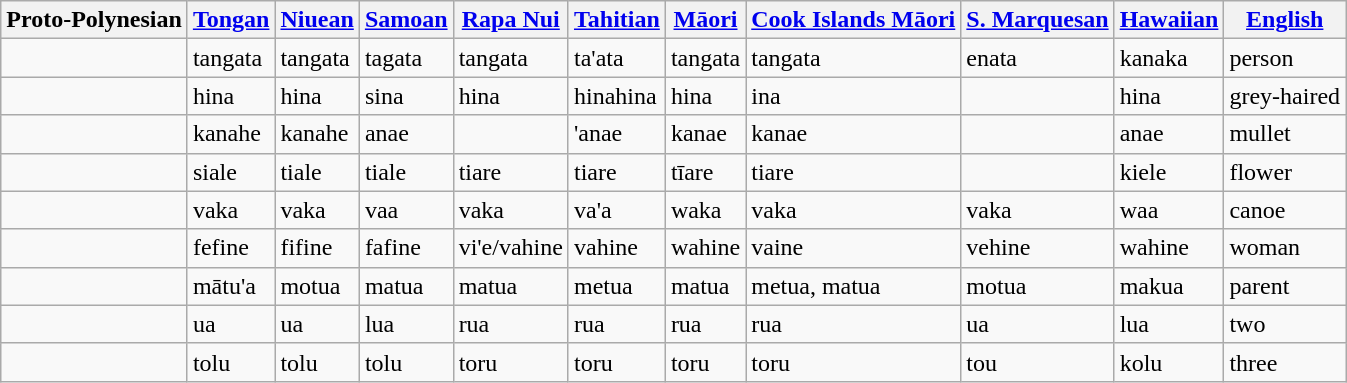<table class="wikitable">
<tr>
<th>Proto-Polynesian</th>
<th><a href='#'>Tongan</a></th>
<th><a href='#'>Niuean</a></th>
<th><a href='#'>Samoan</a></th>
<th><a href='#'>Rapa Nui</a></th>
<th><a href='#'>Tahitian</a></th>
<th><a href='#'>Māori</a></th>
<th><a href='#'>Cook Islands Māori</a></th>
<th><a href='#'>S. Marquesan</a></th>
<th><a href='#'>Hawaiian</a></th>
<th><a href='#'>English</a></th>
</tr>
<tr>
<td></td>
<td>tangata</td>
<td>tangata</td>
<td>tagata</td>
<td>tangata</td>
<td>ta'ata</td>
<td>tangata</td>
<td>tangata</td>
<td>enata</td>
<td>kanaka</td>
<td>person</td>
</tr>
<tr>
<td></td>
<td>hina</td>
<td>hina</td>
<td>sina</td>
<td>hina</td>
<td>hinahina</td>
<td>hina</td>
<td>ina</td>
<td></td>
<td>hina</td>
<td>grey-haired</td>
</tr>
<tr>
<td></td>
<td>kanahe</td>
<td>kanahe</td>
<td>anae</td>
<td></td>
<td>'anae</td>
<td>kanae</td>
<td>kanae</td>
<td></td>
<td>anae</td>
<td>mullet</td>
</tr>
<tr>
<td></td>
<td>siale</td>
<td>tiale</td>
<td>tiale</td>
<td>tiare</td>
<td>tiare</td>
<td>tīare</td>
<td>tiare</td>
<td></td>
<td>kiele</td>
<td>flower</td>
</tr>
<tr>
<td></td>
<td>vaka</td>
<td>vaka</td>
<td>vaa</td>
<td>vaka</td>
<td>va'a</td>
<td>waka</td>
<td>vaka</td>
<td>vaka</td>
<td>waa</td>
<td>canoe</td>
</tr>
<tr>
<td></td>
<td>fefine</td>
<td>fifine</td>
<td>fafine</td>
<td>vi'e/vahine</td>
<td>vahine</td>
<td>wahine</td>
<td>vaine</td>
<td>vehine</td>
<td>wahine</td>
<td>woman</td>
</tr>
<tr>
<td></td>
<td>mātu'a</td>
<td>motua</td>
<td>matua</td>
<td>matua</td>
<td>metua</td>
<td>matua</td>
<td>metua, matua</td>
<td>motua</td>
<td>makua</td>
<td>parent</td>
</tr>
<tr>
<td></td>
<td>ua</td>
<td>ua</td>
<td>lua</td>
<td>rua</td>
<td>rua</td>
<td>rua</td>
<td>rua</td>
<td>ua</td>
<td>lua</td>
<td>two</td>
</tr>
<tr>
<td></td>
<td>tolu</td>
<td>tolu</td>
<td>tolu</td>
<td>toru</td>
<td>toru</td>
<td>toru</td>
<td>toru</td>
<td>tou</td>
<td>kolu</td>
<td>three</td>
</tr>
</table>
